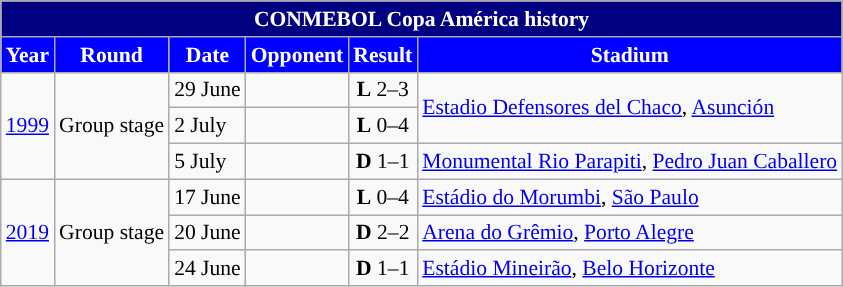<table class="wikitable collapsible collapsed" style="text-align: center;font-size:90%;">
<tr>
<th colspan=6 style="background: #000080; color: #FFFFFF;">CONMEBOL Copa América history</th>
</tr>
<tr>
<th style=background:blue;color:white>Year</th>
<th style=background:blue;color:white>Round</th>
<th style=background:blue;color:white>Date</th>
<th style=background:blue;color:white>Opponent</th>
<th style=background:blue;color:white>Result</th>
<th style=background:blue;color:white>Stadium</th>
</tr>
<tr>
<td rowspan=3> <a href='#'>1999</a></td>
<td rowspan=3>Group stage</td>
<td align="left">29 June</td>
<td align="left"></td>
<td><strong>L</strong> 2–3</td>
<td rowspan=2 align="left"><a href='#'>Estadio Defensores del Chaco</a>, <a href='#'>Asunción</a></td>
</tr>
<tr>
<td align="left">2 July</td>
<td align="left"></td>
<td><strong>L</strong> 0–4</td>
</tr>
<tr>
<td align="left">5 July</td>
<td align="left"></td>
<td><strong>D</strong> 1–1</td>
<td align="left"><a href='#'>Monumental Rio Parapiti</a>, <a href='#'>Pedro Juan Caballero</a></td>
</tr>
<tr>
<td rowspan=3> <a href='#'>2019</a></td>
<td rowspan=3>Group stage</td>
<td align="left">17 June</td>
<td align="left"></td>
<td><strong>L</strong> 0–4</td>
<td align="left"><a href='#'>Estádio do Morumbi</a>, <a href='#'>São Paulo</a></td>
</tr>
<tr>
<td align="left">20 June</td>
<td align="left"></td>
<td><strong>D</strong> 2–2</td>
<td align="left"><a href='#'>Arena do Grêmio</a>, <a href='#'>Porto Alegre</a></td>
</tr>
<tr>
<td align="left">24 June</td>
<td align="left"></td>
<td><strong>D</strong> 1–1</td>
<td align="left"><a href='#'>Estádio Mineirão</a>, <a href='#'>Belo Horizonte</a></td>
</tr>
</table>
